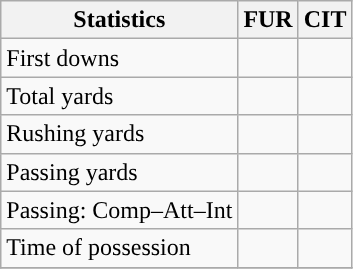<table class="wikitable" style="float: left;">
<tr>
<th>Statistics</th>
<th>FUR</th>
<th>CIT</th>
</tr>
<tr>
<td>First downs</td>
<td></td>
<td></td>
</tr>
<tr>
<td>Total yards</td>
<td></td>
<td></td>
</tr>
<tr>
<td>Rushing yards</td>
<td></td>
<td></td>
</tr>
<tr>
<td>Passing yards</td>
<td></td>
<td></td>
</tr>
<tr>
<td>Passing: Comp–Att–Int</td>
<td></td>
<td></td>
</tr>
<tr>
<td>Time of possession</td>
<td></td>
<td></td>
</tr>
<tr>
</tr>
</table>
